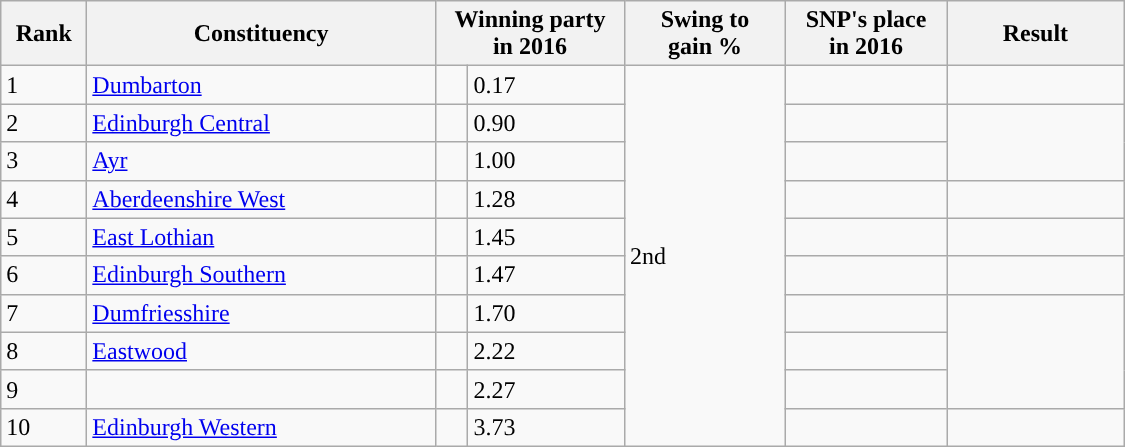<table class="wikitable" style="width:750px">
<tr>
<th style="width:50px;">Rank</th>
<th style="width:225px;" class=nowrap>Constituency</th>
<th colspan="2" style="width:175px;" class=nowrap>Winning party<br>in 2016</th>
<th style="width:100px;">Swing to<br>gain %</th>
<th style="width:100px;">SNP's place<br>in 2016</th>
<th colspan="2" style="width:175px;">Result</th>
</tr>
<tr>
<td>1</td>
<td><a href='#'>Dumbarton</a></td>
<td></td>
<td>0.17</td>
<td rowspan="10">2nd</td>
<td style="color:inherit;background-color: "></td>
<td></td>
</tr>
<tr>
<td>2</td>
<td><a href='#'>Edinburgh Central</a></td>
<td></td>
<td>0.90</td>
<td style="color:inherit;background-color: "></td>
<td rowspan="2"></td>
</tr>
<tr>
<td>3</td>
<td><a href='#'>Ayr</a></td>
<td></td>
<td>1.00</td>
<td style="color:inherit;background-color: "></td>
</tr>
<tr>
<td>4</td>
<td><a href='#'>Aberdeenshire West</a></td>
<td></td>
<td>1.28</td>
<td style="color:inherit;background-color: "></td>
<td></td>
</tr>
<tr>
<td>5</td>
<td><a href='#'>East Lothian</a></td>
<td></td>
<td>1.45</td>
<td style="color:inherit;background-color: "></td>
<td></td>
</tr>
<tr>
<td>6</td>
<td><a href='#'>Edinburgh Southern</a></td>
<td></td>
<td>1.47</td>
<td style="color:inherit;background-color: "></td>
<td></td>
</tr>
<tr>
<td>7</td>
<td><a href='#'>Dumfriesshire</a></td>
<td></td>
<td>1.70</td>
<td style="color:inherit;background-color: "></td>
<td rowspan="3"></td>
</tr>
<tr>
<td>8</td>
<td><a href='#'>Eastwood</a></td>
<td></td>
<td>2.22</td>
<td style="color:inherit;background-color: "></td>
</tr>
<tr>
<td>9</td>
<td></td>
<td></td>
<td>2.27</td>
<td style="color:inherit;background-color: "></td>
</tr>
<tr>
<td>10</td>
<td><a href='#'>Edinburgh Western</a></td>
<td></td>
<td>3.73</td>
<td style="color:inherit;background-color: "></td>
<td></td>
</tr>
</table>
